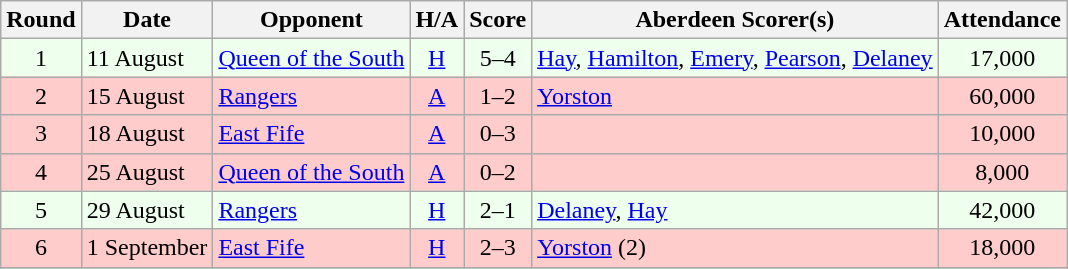<table class="wikitable" style="text-align:center">
<tr>
<th>Round</th>
<th>Date</th>
<th>Opponent</th>
<th>H/A</th>
<th>Score</th>
<th>Aberdeen Scorer(s)</th>
<th>Attendance</th>
</tr>
<tr bgcolor=#EEFFEE>
<td>1</td>
<td align=left>11 August</td>
<td align=left><a href='#'>Queen of the South</a></td>
<td><a href='#'>H</a></td>
<td>5–4</td>
<td align=left><a href='#'>Hay</a>, <a href='#'>Hamilton</a>, <a href='#'>Emery</a>, <a href='#'>Pearson</a>, <a href='#'>Delaney</a></td>
<td>17,000</td>
</tr>
<tr bgcolor=#FFCCCC>
<td>2</td>
<td align=left>15 August</td>
<td align=left><a href='#'>Rangers</a></td>
<td><a href='#'>A</a></td>
<td>1–2</td>
<td align=left><a href='#'>Yorston</a></td>
<td>60,000</td>
</tr>
<tr bgcolor=#FFCCCC>
<td>3</td>
<td align=left>18 August</td>
<td align=left><a href='#'>East Fife</a></td>
<td><a href='#'>A</a></td>
<td>0–3</td>
<td align=left></td>
<td>10,000</td>
</tr>
<tr bgcolor=#FFCCCC>
<td>4</td>
<td align=left>25 August</td>
<td align=left><a href='#'>Queen of the South</a></td>
<td><a href='#'>A</a></td>
<td>0–2</td>
<td align=left></td>
<td>8,000</td>
</tr>
<tr bgcolor=#EEFFEE>
<td>5</td>
<td align=left>29 August</td>
<td align=left><a href='#'>Rangers</a></td>
<td><a href='#'>H</a></td>
<td>2–1</td>
<td align=left><a href='#'>Delaney</a>, <a href='#'>Hay</a></td>
<td>42,000</td>
</tr>
<tr bgcolor=#FFCCCC>
<td>6</td>
<td align=left>1 September</td>
<td align=left><a href='#'>East Fife</a></td>
<td><a href='#'>H</a></td>
<td>2–3</td>
<td align=left><a href='#'>Yorston</a> (2)</td>
<td>18,000</td>
</tr>
<tr>
</tr>
</table>
